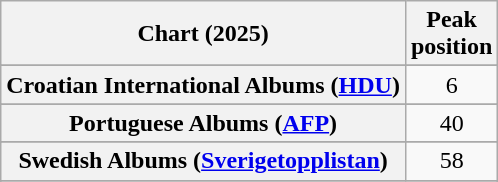<table class="wikitable sortable plainrowheaders" style="text-align:center">
<tr>
<th scope="col">Chart (2025)</th>
<th scope="col">Peak<br>position</th>
</tr>
<tr>
</tr>
<tr>
</tr>
<tr>
</tr>
<tr>
<th scope="row">Croatian International Albums (<a href='#'>HDU</a>)</th>
<td>6</td>
</tr>
<tr>
</tr>
<tr>
</tr>
<tr>
</tr>
<tr>
<th scope="row">Portuguese Albums (<a href='#'>AFP</a>)</th>
<td>40</td>
</tr>
<tr>
</tr>
<tr>
<th scope="row">Swedish Albums (<a href='#'>Sverigetopplistan</a>)</th>
<td>58</td>
</tr>
<tr>
</tr>
<tr>
</tr>
</table>
